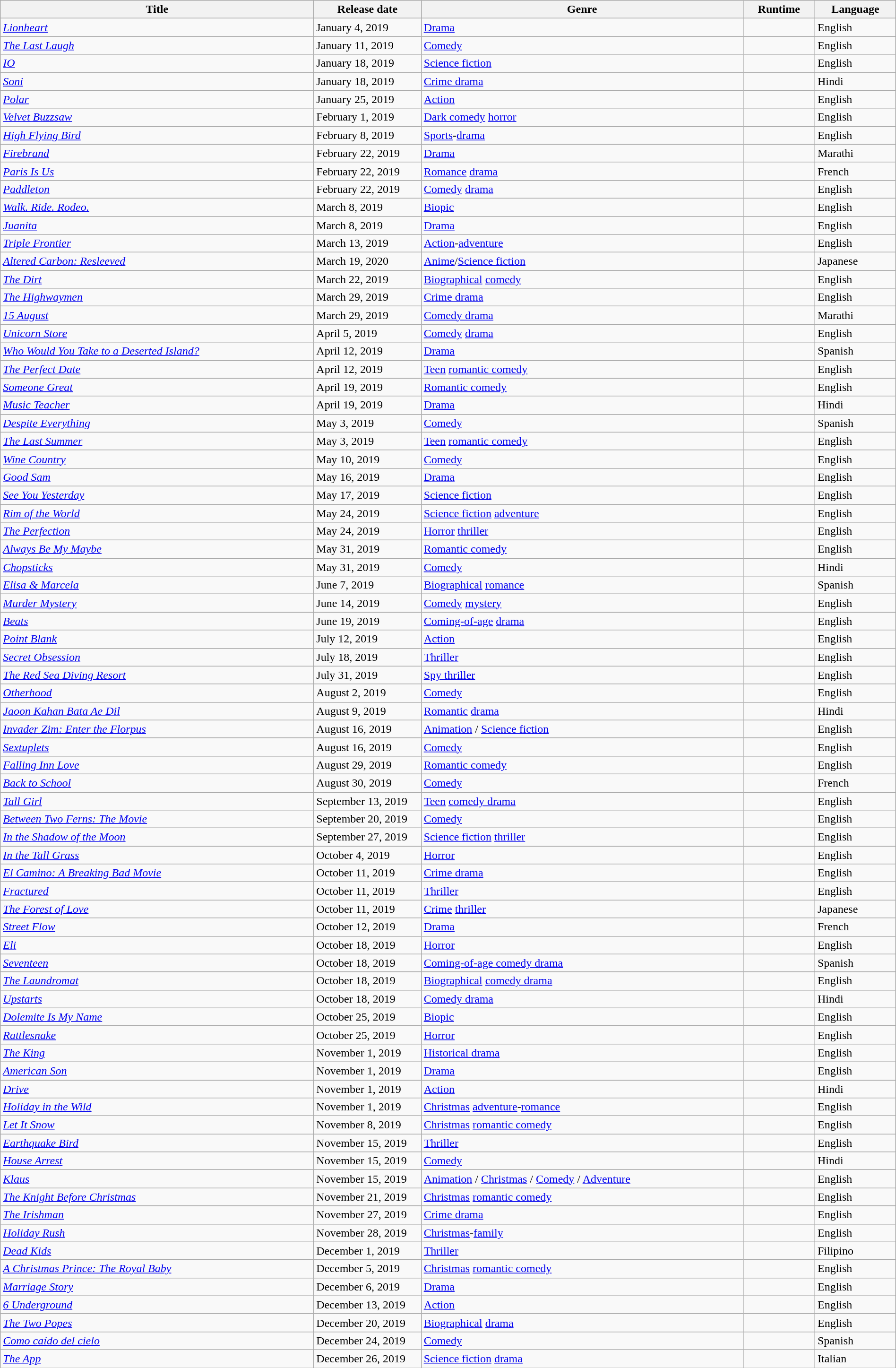<table class="wikitable sortable" style="width:100%">
<tr>
<th style="width:35%;">Title</th>
<th scope="col" style="width:12%;">Release date</th>
<th>Genre</th>
<th>Runtime</th>
<th>Language</th>
</tr>
<tr>
<td><em><a href='#'>Lionheart</a></em></td>
<td>January 4, 2019</td>
<td><a href='#'>Drama</a></td>
<td></td>
<td>English</td>
</tr>
<tr>
<td><em><a href='#'>The Last Laugh</a></em></td>
<td>January 11, 2019</td>
<td><a href='#'>Comedy</a></td>
<td></td>
<td>English</td>
</tr>
<tr>
<td><em><a href='#'>IO</a></em></td>
<td>January 18, 2019</td>
<td><a href='#'>Science fiction</a></td>
<td></td>
<td>English</td>
</tr>
<tr>
<td><em><a href='#'>Soni</a></em></td>
<td>January 18, 2019</td>
<td><a href='#'>Crime drama</a></td>
<td></td>
<td>Hindi</td>
</tr>
<tr>
<td><em><a href='#'>Polar</a></em></td>
<td>January 25, 2019</td>
<td><a href='#'>Action</a></td>
<td></td>
<td>English</td>
</tr>
<tr>
<td><em><a href='#'>Velvet Buzzsaw</a></em></td>
<td>February 1, 2019</td>
<td><a href='#'>Dark comedy</a> <a href='#'>horror</a></td>
<td></td>
<td>English</td>
</tr>
<tr>
<td><em><a href='#'>High Flying Bird</a></em></td>
<td>February 8, 2019</td>
<td><a href='#'>Sports</a>-<a href='#'>drama</a></td>
<td></td>
<td>English</td>
</tr>
<tr>
<td><em><a href='#'>Firebrand</a></em></td>
<td>February 22, 2019</td>
<td><a href='#'>Drama</a></td>
<td></td>
<td>Marathi</td>
</tr>
<tr>
<td><em><a href='#'>Paris Is Us</a></em></td>
<td>February 22, 2019</td>
<td><a href='#'>Romance</a> <a href='#'>drama</a></td>
<td></td>
<td>French</td>
</tr>
<tr>
<td><em><a href='#'>Paddleton</a></em></td>
<td>February 22, 2019</td>
<td><a href='#'>Comedy</a> <a href='#'>drama</a></td>
<td></td>
<td>English</td>
</tr>
<tr>
<td><em><a href='#'>Walk. Ride. Rodeo.</a></em></td>
<td>March 8, 2019</td>
<td><a href='#'>Biopic</a></td>
<td></td>
<td>English</td>
</tr>
<tr>
<td><em><a href='#'>Juanita</a></em></td>
<td>March 8, 2019</td>
<td><a href='#'>Drama</a></td>
<td></td>
<td>English</td>
</tr>
<tr>
<td><em><a href='#'>Triple Frontier</a></em></td>
<td>March 13, 2019</td>
<td><a href='#'>Action</a>-<a href='#'>adventure</a></td>
<td></td>
<td>English</td>
</tr>
<tr>
<td><em><a href='#'>Altered Carbon: Resleeved</a></em></td>
<td>March 19, 2020</td>
<td><a href='#'>Anime</a>/<a href='#'>Science fiction</a></td>
<td></td>
<td>Japanese</td>
</tr>
<tr>
<td><em><a href='#'>The Dirt</a></em></td>
<td>March 22, 2019</td>
<td><a href='#'>Biographical</a> <a href='#'>comedy</a></td>
<td></td>
<td>English</td>
</tr>
<tr>
<td><em><a href='#'>The Highwaymen</a></em></td>
<td>March 29, 2019</td>
<td><a href='#'>Crime drama</a></td>
<td></td>
<td>English</td>
</tr>
<tr>
<td><em><a href='#'>15 August</a></em></td>
<td>March 29, 2019</td>
<td><a href='#'>Comedy drama</a></td>
<td></td>
<td>Marathi</td>
</tr>
<tr>
<td><em><a href='#'>Unicorn Store</a></em></td>
<td>April 5, 2019</td>
<td><a href='#'>Comedy</a> <a href='#'>drama</a></td>
<td></td>
<td>English</td>
</tr>
<tr>
<td><em><a href='#'>Who Would You Take to a Deserted Island?</a></em></td>
<td>April 12, 2019</td>
<td><a href='#'>Drama</a></td>
<td></td>
<td>Spanish</td>
</tr>
<tr>
<td><em><a href='#'>The Perfect Date</a></em></td>
<td>April 12, 2019</td>
<td><a href='#'>Teen</a> <a href='#'>romantic comedy</a></td>
<td></td>
<td>English</td>
</tr>
<tr>
<td><em><a href='#'>Someone Great</a></em></td>
<td>April 19, 2019</td>
<td><a href='#'>Romantic comedy</a></td>
<td></td>
<td>English</td>
</tr>
<tr>
<td><em><a href='#'>Music Teacher</a></em></td>
<td>April 19, 2019</td>
<td><a href='#'>Drama</a></td>
<td></td>
<td>Hindi</td>
</tr>
<tr>
<td><em><a href='#'>Despite Everything</a></em></td>
<td>May 3, 2019</td>
<td><a href='#'>Comedy</a></td>
<td></td>
<td>Spanish</td>
</tr>
<tr>
<td><em><a href='#'>The Last Summer</a></em></td>
<td>May 3, 2019</td>
<td><a href='#'>Teen</a> <a href='#'>romantic comedy</a></td>
<td></td>
<td>English</td>
</tr>
<tr>
<td><em><a href='#'>Wine Country</a></em></td>
<td>May 10, 2019</td>
<td><a href='#'>Comedy</a></td>
<td></td>
<td>English</td>
</tr>
<tr>
<td><em><a href='#'>Good Sam</a></em></td>
<td>May 16, 2019</td>
<td><a href='#'>Drama</a></td>
<td></td>
<td>English</td>
</tr>
<tr>
<td><em><a href='#'>See You Yesterday</a></em></td>
<td>May 17, 2019</td>
<td><a href='#'>Science fiction</a></td>
<td></td>
<td>English</td>
</tr>
<tr>
<td><em><a href='#'>Rim of the World</a></em></td>
<td>May 24, 2019</td>
<td><a href='#'>Science fiction</a> <a href='#'>adventure</a></td>
<td></td>
<td>English</td>
</tr>
<tr>
<td><em><a href='#'>The Perfection</a></em></td>
<td>May 24, 2019</td>
<td><a href='#'>Horror</a> <a href='#'>thriller</a></td>
<td></td>
<td>English</td>
</tr>
<tr>
<td><em><a href='#'>Always Be My Maybe</a></em></td>
<td>May 31, 2019</td>
<td><a href='#'>Romantic comedy</a></td>
<td></td>
<td>English</td>
</tr>
<tr>
<td><em><a href='#'>Chopsticks</a></em></td>
<td>May 31, 2019</td>
<td><a href='#'>Comedy</a></td>
<td></td>
<td>Hindi</td>
</tr>
<tr>
<td><em><a href='#'>Elisa & Marcela</a></em></td>
<td>June 7, 2019</td>
<td><a href='#'>Biographical</a> <a href='#'>romance</a></td>
<td></td>
<td>Spanish</td>
</tr>
<tr>
<td><em><a href='#'>Murder Mystery</a></em></td>
<td>June 14, 2019</td>
<td><a href='#'>Comedy</a> <a href='#'>mystery</a></td>
<td></td>
<td>English</td>
</tr>
<tr>
<td><em><a href='#'>Beats</a></em></td>
<td>June 19, 2019</td>
<td><a href='#'>Coming-of-age</a> <a href='#'>drama</a></td>
<td></td>
<td>English</td>
</tr>
<tr>
<td><em><a href='#'>Point Blank</a></em></td>
<td>July 12, 2019</td>
<td><a href='#'>Action</a></td>
<td></td>
<td>English</td>
</tr>
<tr>
<td><em><a href='#'>Secret Obsession</a></em></td>
<td>July 18, 2019</td>
<td><a href='#'>Thriller</a></td>
<td></td>
<td>English</td>
</tr>
<tr>
<td><em><a href='#'>The Red Sea Diving Resort</a></em></td>
<td>July 31, 2019</td>
<td><a href='#'>Spy thriller</a></td>
<td></td>
<td>English</td>
</tr>
<tr>
<td><em><a href='#'>Otherhood</a></em></td>
<td>August 2, 2019</td>
<td><a href='#'>Comedy</a></td>
<td></td>
<td>English</td>
</tr>
<tr>
<td><em><a href='#'>Jaoon Kahan Bata Ae Dil</a></em></td>
<td>August 9, 2019</td>
<td><a href='#'>Romantic</a> <a href='#'>drama</a></td>
<td></td>
<td>Hindi</td>
</tr>
<tr>
<td><em><a href='#'>Invader Zim: Enter the Florpus</a></em></td>
<td>August 16, 2019</td>
<td><a href='#'>Animation</a> / <a href='#'>Science fiction</a></td>
<td></td>
<td>English</td>
</tr>
<tr>
<td><em><a href='#'>Sextuplets</a></em></td>
<td>August 16, 2019</td>
<td><a href='#'>Comedy</a></td>
<td></td>
<td>English</td>
</tr>
<tr>
<td><em><a href='#'>Falling Inn Love</a></em></td>
<td>August 29, 2019</td>
<td><a href='#'>Romantic comedy</a></td>
<td></td>
<td>English</td>
</tr>
<tr>
<td><em><a href='#'>Back to School</a></em></td>
<td>August 30, 2019</td>
<td><a href='#'>Comedy</a></td>
<td></td>
<td>French</td>
</tr>
<tr>
<td><em><a href='#'>Tall Girl</a></em></td>
<td>September 13, 2019</td>
<td><a href='#'>Teen</a> <a href='#'>comedy drama</a></td>
<td></td>
<td>English</td>
</tr>
<tr>
<td><em><a href='#'>Between Two Ferns: The Movie</a></em></td>
<td>September 20, 2019</td>
<td><a href='#'>Comedy</a></td>
<td></td>
<td>English</td>
</tr>
<tr>
<td><em><a href='#'>In the Shadow of the Moon</a></em></td>
<td>September 27, 2019</td>
<td><a href='#'>Science fiction</a> <a href='#'>thriller</a></td>
<td></td>
<td>English</td>
</tr>
<tr>
<td><em><a href='#'>In the Tall Grass</a></em></td>
<td>October 4, 2019</td>
<td><a href='#'>Horror</a></td>
<td></td>
<td>English</td>
</tr>
<tr>
<td><em><a href='#'>El Camino: A Breaking Bad Movie</a></em></td>
<td>October 11, 2019</td>
<td><a href='#'>Crime drama</a></td>
<td></td>
<td>English</td>
</tr>
<tr>
<td><em><a href='#'>Fractured</a></em></td>
<td>October 11, 2019</td>
<td><a href='#'>Thriller</a></td>
<td></td>
<td>English</td>
</tr>
<tr>
<td><em><a href='#'>The Forest of Love</a></em></td>
<td>October 11, 2019</td>
<td><a href='#'>Crime</a> <a href='#'>thriller</a></td>
<td></td>
<td>Japanese</td>
</tr>
<tr>
<td><em><a href='#'>Street Flow</a></em></td>
<td>October 12, 2019</td>
<td><a href='#'>Drama</a></td>
<td></td>
<td>French</td>
</tr>
<tr>
<td><em><a href='#'>Eli</a></em></td>
<td>October 18, 2019</td>
<td><a href='#'>Horror</a></td>
<td></td>
<td>English</td>
</tr>
<tr>
<td><em><a href='#'>Seventeen</a></em></td>
<td>October 18, 2019</td>
<td><a href='#'>Coming-of-age comedy drama</a></td>
<td></td>
<td>Spanish</td>
</tr>
<tr>
<td><em><a href='#'>The Laundromat</a></em></td>
<td>October 18, 2019</td>
<td><a href='#'>Biographical</a> <a href='#'>comedy drama</a></td>
<td></td>
<td>English</td>
</tr>
<tr>
<td><em><a href='#'>Upstarts</a></em></td>
<td>October 18, 2019</td>
<td><a href='#'>Comedy drama</a></td>
<td></td>
<td>Hindi</td>
</tr>
<tr>
<td><em><a href='#'>Dolemite Is My Name</a></em></td>
<td>October 25, 2019</td>
<td><a href='#'>Biopic</a></td>
<td></td>
<td>English</td>
</tr>
<tr>
<td><em><a href='#'>Rattlesnake</a></em></td>
<td>October 25, 2019</td>
<td><a href='#'>Horror</a></td>
<td></td>
<td>English</td>
</tr>
<tr>
<td><em><a href='#'>The King</a></em></td>
<td>November 1, 2019</td>
<td><a href='#'>Historical drama</a></td>
<td></td>
<td>English</td>
</tr>
<tr>
<td><em><a href='#'>American Son</a></em></td>
<td>November 1, 2019</td>
<td><a href='#'>Drama</a></td>
<td></td>
<td>English</td>
</tr>
<tr>
<td><em><a href='#'>Drive</a></em></td>
<td>November 1, 2019</td>
<td><a href='#'>Action</a></td>
<td></td>
<td>Hindi</td>
</tr>
<tr>
<td><em><a href='#'>Holiday in the Wild</a></em></td>
<td>November 1, 2019</td>
<td><a href='#'>Christmas</a> <a href='#'>adventure</a>-<a href='#'>romance</a></td>
<td></td>
<td>English</td>
</tr>
<tr>
<td><em><a href='#'>Let It Snow</a></em></td>
<td>November 8, 2019</td>
<td><a href='#'>Christmas</a> <a href='#'>romantic comedy</a></td>
<td></td>
<td>English</td>
</tr>
<tr>
<td><em><a href='#'>Earthquake Bird</a></em></td>
<td>November 15, 2019</td>
<td><a href='#'>Thriller</a></td>
<td></td>
<td>English</td>
</tr>
<tr>
<td><em><a href='#'>House Arrest</a></em></td>
<td>November 15, 2019</td>
<td><a href='#'>Comedy</a></td>
<td></td>
<td>Hindi</td>
</tr>
<tr>
<td><em><a href='#'>Klaus</a></em></td>
<td>November 15, 2019</td>
<td><a href='#'>Animation</a> / <a href='#'>Christmas</a> / <a href='#'>Comedy</a> / <a href='#'>Adventure</a></td>
<td></td>
<td>English</td>
</tr>
<tr>
<td><em><a href='#'>The Knight Before Christmas</a></em></td>
<td>November 21, 2019</td>
<td><a href='#'>Christmas</a> <a href='#'>romantic comedy</a></td>
<td></td>
<td>English</td>
</tr>
<tr>
<td><em><a href='#'>The Irishman</a></em></td>
<td>November 27, 2019</td>
<td><a href='#'>Crime drama</a></td>
<td></td>
<td>English</td>
</tr>
<tr>
<td><em><a href='#'>Holiday Rush</a></em></td>
<td>November 28, 2019</td>
<td><a href='#'>Christmas</a>-<a href='#'>family</a></td>
<td></td>
<td>English</td>
</tr>
<tr>
<td><em><a href='#'>Dead Kids</a></em></td>
<td>December 1, 2019</td>
<td><a href='#'>Thriller</a></td>
<td></td>
<td>Filipino</td>
</tr>
<tr>
<td><em><a href='#'>A Christmas Prince: The Royal Baby</a></em></td>
<td>December 5, 2019</td>
<td><a href='#'>Christmas</a> <a href='#'>romantic comedy</a></td>
<td></td>
<td>English</td>
</tr>
<tr>
<td><em><a href='#'>Marriage Story</a></em></td>
<td>December 6, 2019</td>
<td><a href='#'>Drama</a></td>
<td></td>
<td>English</td>
</tr>
<tr>
<td><em><a href='#'>6 Underground</a></em></td>
<td>December 13, 2019</td>
<td><a href='#'>Action</a></td>
<td></td>
<td>English</td>
</tr>
<tr>
<td><em><a href='#'>The Two Popes</a></em></td>
<td>December 20, 2019</td>
<td><a href='#'>Biographical</a> <a href='#'>drama</a></td>
<td></td>
<td>English</td>
</tr>
<tr>
<td><em><a href='#'>Como caído del cielo</a></em></td>
<td>December 24, 2019</td>
<td><a href='#'>Comedy</a></td>
<td></td>
<td>Spanish</td>
</tr>
<tr>
<td><em><a href='#'>The App</a></em></td>
<td>December 26, 2019</td>
<td><a href='#'>Science fiction</a> <a href='#'>drama</a></td>
<td></td>
<td>Italian</td>
</tr>
</table>
